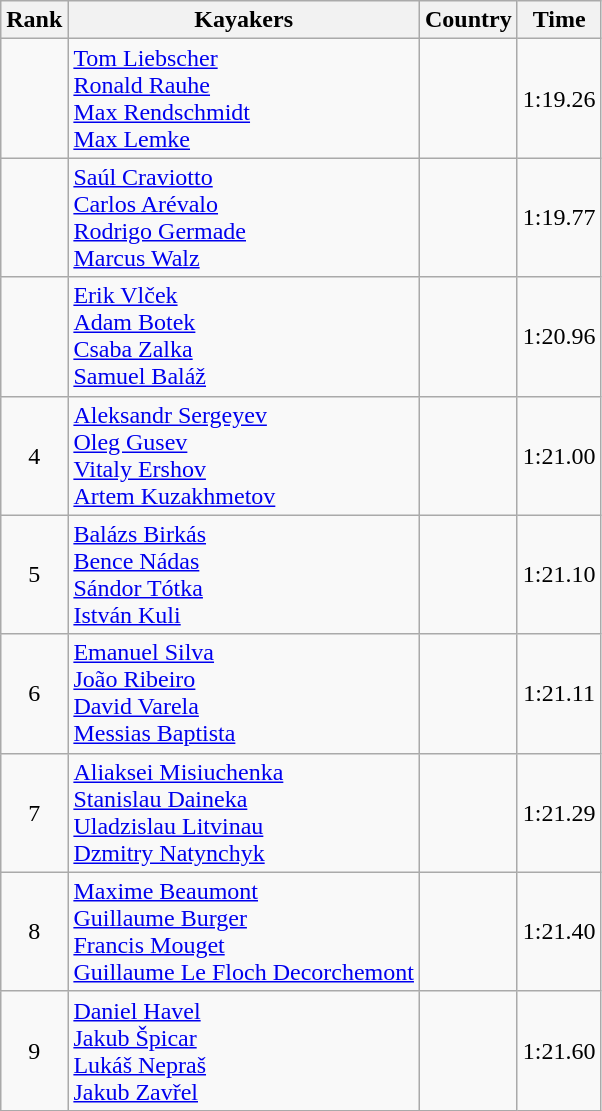<table class="wikitable" style="text-align:center">
<tr>
<th>Rank</th>
<th>Kayakers</th>
<th>Country</th>
<th>Time</th>
</tr>
<tr>
<td></td>
<td align="left"><a href='#'>Tom Liebscher</a><br><a href='#'>Ronald Rauhe</a><br><a href='#'>Max Rendschmidt</a><br><a href='#'>Max Lemke</a></td>
<td align="left"></td>
<td>1:19.26</td>
</tr>
<tr>
<td></td>
<td align="left"><a href='#'>Saúl Craviotto</a><br><a href='#'>Carlos Arévalo</a><br><a href='#'>Rodrigo Germade</a><br><a href='#'>Marcus Walz</a></td>
<td align="left"></td>
<td>1:19.77</td>
</tr>
<tr>
<td></td>
<td align="left"><a href='#'>Erik Vlček</a><br><a href='#'>Adam Botek</a><br><a href='#'>Csaba Zalka</a><br><a href='#'>Samuel Baláž</a></td>
<td align="left"></td>
<td>1:20.96</td>
</tr>
<tr>
<td>4</td>
<td align="left"><a href='#'>Aleksandr Sergeyev</a><br><a href='#'>Oleg Gusev</a><br><a href='#'>Vitaly Ershov</a><br><a href='#'>Artem Kuzakhmetov</a></td>
<td align="left"></td>
<td>1:21.00</td>
</tr>
<tr>
<td>5</td>
<td align="left"><a href='#'>Balázs Birkás</a><br><a href='#'>Bence Nádas</a><br><a href='#'>Sándor Tótka</a><br><a href='#'>István Kuli</a></td>
<td align="left"></td>
<td>1:21.10</td>
</tr>
<tr>
<td>6</td>
<td align="left"><a href='#'>Emanuel Silva</a><br><a href='#'>João Ribeiro</a><br><a href='#'>David Varela</a><br><a href='#'>Messias Baptista</a></td>
<td align="left"></td>
<td>1:21.11</td>
</tr>
<tr>
<td>7</td>
<td align="left"><a href='#'>Aliaksei Misiuchenka</a><br><a href='#'>Stanislau Daineka</a><br><a href='#'>Uladzislau Litvinau</a><br><a href='#'>Dzmitry Natynchyk</a></td>
<td align="left"></td>
<td>1:21.29</td>
</tr>
<tr>
<td>8</td>
<td align="left"><a href='#'>Maxime Beaumont</a><br><a href='#'>Guillaume Burger</a><br><a href='#'>Francis Mouget</a><br><a href='#'>Guillaume Le Floch Decorchemont</a></td>
<td align="left"></td>
<td>1:21.40</td>
</tr>
<tr>
<td>9</td>
<td align="left"><a href='#'>Daniel Havel</a><br><a href='#'>Jakub Špicar</a><br><a href='#'>Lukáš Nepraš</a><br><a href='#'>Jakub Zavřel</a></td>
<td align="left"></td>
<td>1:21.60</td>
</tr>
</table>
